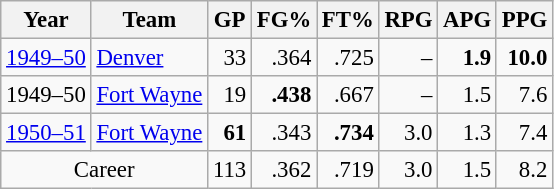<table class="wikitable sortable" style="font-size:95%; text-align:right;">
<tr>
<th>Year</th>
<th>Team</th>
<th>GP</th>
<th>FG%</th>
<th>FT%</th>
<th>RPG</th>
<th>APG</th>
<th>PPG</th>
</tr>
<tr>
<td style="text-align:left;"><a href='#'>1949–50</a></td>
<td style="text-align:left;"><a href='#'>Denver</a></td>
<td>33</td>
<td>.364</td>
<td>.725</td>
<td>–</td>
<td><strong>1.9</strong></td>
<td><strong>10.0</strong></td>
</tr>
<tr>
<td style="text-align:left;">1949–50</td>
<td style="text-align:left;"><a href='#'>Fort Wayne</a></td>
<td>19</td>
<td><strong>.438</strong></td>
<td>.667</td>
<td>–</td>
<td>1.5</td>
<td>7.6</td>
</tr>
<tr>
<td style="text-align:left;"><a href='#'>1950–51</a></td>
<td style="text-align:left;"><a href='#'>Fort Wayne</a></td>
<td><strong>61</strong></td>
<td>.343</td>
<td><strong>.734</strong></td>
<td>3.0</td>
<td>1.3</td>
<td>7.4</td>
</tr>
<tr class="sortbottom">
<td style="text-align:center;" colspan="2">Career</td>
<td>113</td>
<td>.362</td>
<td>.719</td>
<td>3.0</td>
<td>1.5</td>
<td>8.2</td>
</tr>
</table>
